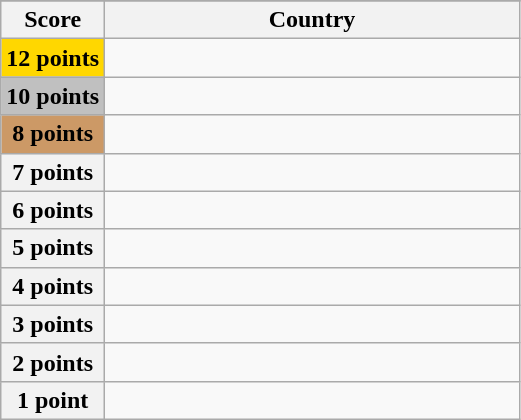<table class="wikitable">
<tr>
</tr>
<tr>
<th scope="col" width="20%">Score</th>
<th scope="col">Country</th>
</tr>
<tr>
<th scope="row" style="background:gold">12 points</th>
<td></td>
</tr>
<tr>
<th scope="row" style="background:silver">10 points</th>
<td></td>
</tr>
<tr>
<th scope="row" style="background:#CC9966">8 points</th>
<td></td>
</tr>
<tr>
<th scope="row">7 points</th>
<td></td>
</tr>
<tr>
<th scope="row">6 points</th>
<td></td>
</tr>
<tr>
<th scope="row">5 points</th>
<td></td>
</tr>
<tr>
<th scope="row">4 points</th>
<td></td>
</tr>
<tr>
<th scope="row">3 points</th>
<td></td>
</tr>
<tr>
<th scope="row">2 points</th>
<td></td>
</tr>
<tr>
<th scope="row">1 point</th>
<td></td>
</tr>
</table>
